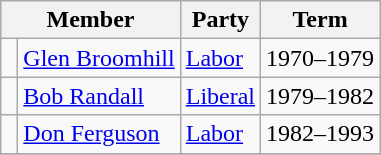<table class="wikitable">
<tr>
<th colspan=2>Member</th>
<th>Party</th>
<th>Term</th>
</tr>
<tr>
<td> </td>
<td><a href='#'>Glen Broomhill</a></td>
<td><a href='#'>Labor</a></td>
<td>1970–1979</td>
</tr>
<tr>
<td> </td>
<td><a href='#'>Bob Randall</a></td>
<td><a href='#'>Liberal</a></td>
<td>1979–1982</td>
</tr>
<tr>
<td> </td>
<td><a href='#'>Don Ferguson</a></td>
<td><a href='#'>Labor</a></td>
<td>1982–1993</td>
</tr>
<tr>
</tr>
</table>
